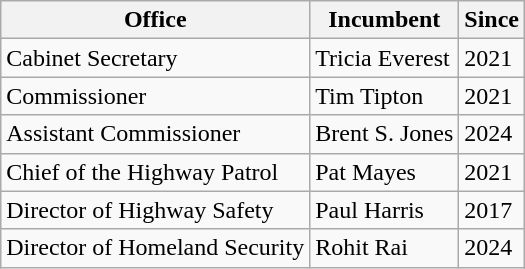<table class="wikitable" border="1">
<tr>
<th>Office</th>
<th>Incumbent</th>
<th>Since</th>
</tr>
<tr>
<td>Cabinet Secretary</td>
<td>Tricia Everest</td>
<td>2021</td>
</tr>
<tr>
<td>Commissioner</td>
<td>Tim Tipton</td>
<td>2021</td>
</tr>
<tr>
<td>Assistant Commissioner</td>
<td>Brent S. Jones</td>
<td>2024</td>
</tr>
<tr>
<td>Chief of the Highway Patrol</td>
<td>Pat Mayes</td>
<td>2021</td>
</tr>
<tr>
<td>Director of Highway Safety</td>
<td>Paul Harris</td>
<td>2017</td>
</tr>
<tr>
<td>Director of Homeland Security</td>
<td>Rohit Rai</td>
<td>2024</td>
</tr>
</table>
